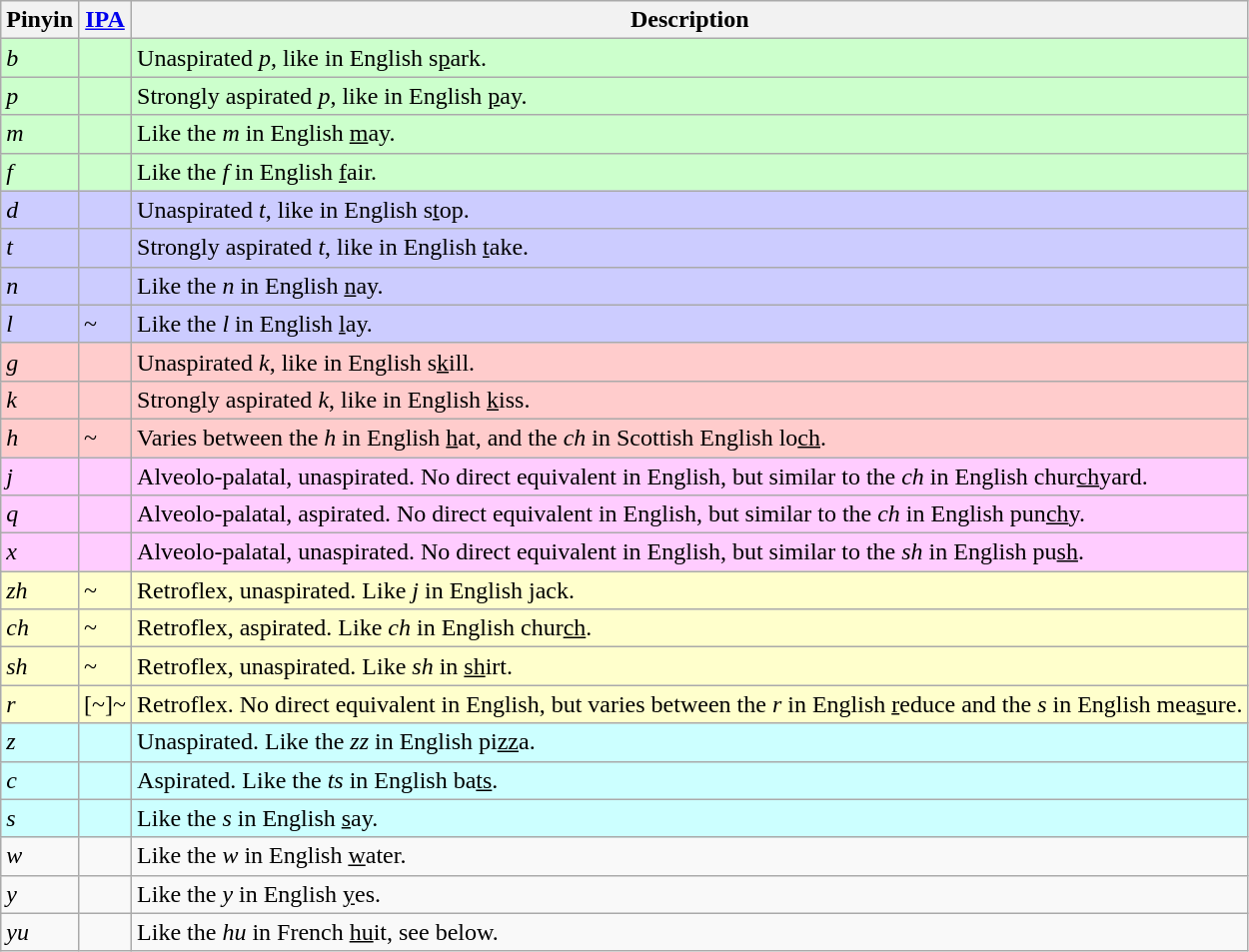<table class="wikitable">
<tr>
<th>Pinyin</th>
<th><a href='#'>IPA</a></th>
<th>Description</th>
</tr>
<tr style="background:#cfc">
<td><em>b</em></td>
<td></td>
<td>Unaspirated <em>p</em>, like in English s<u>p</u>ark.</td>
</tr>
<tr style="background:#cfc">
<td><em>p</em></td>
<td></td>
<td>Strongly aspirated <em>p</em>, like in English <u>p</u>ay.</td>
</tr>
<tr style="background:#cfc">
<td><em>m</em></td>
<td></td>
<td>Like the <em>m</em> in English <u>m</u>ay.</td>
</tr>
<tr style="background:#cfc">
<td><em>f</em></td>
<td></td>
<td>Like the <em>f</em> in English <u>f</u>air.</td>
</tr>
<tr style="background:#ccf">
<td><em>d</em></td>
<td></td>
<td>Unaspirated <em>t</em>, like in English s<u>t</u>op.</td>
</tr>
<tr style="background:#ccf">
<td><em>t</em></td>
<td></td>
<td>Strongly aspirated <em>t</em>, like in English <u>t</u>ake.</td>
</tr>
<tr style="background:#ccf">
<td><em>n</em></td>
<td></td>
<td>Like the <em>n</em> in English <u>n</u>ay.</td>
</tr>
<tr style="background:#ccf">
<td><em>l</em></td>
<td>~</td>
<td>Like the <em>l</em> in English <u>l</u>ay.</td>
</tr>
<tr style="background:#fcc">
<td><em>g</em></td>
<td></td>
<td>Unaspirated <em>k</em>, like in English s<u>k</u>ill.</td>
</tr>
<tr style="background:#fcc">
<td><em>k</em></td>
<td></td>
<td>Strongly aspirated <em>k</em>, like in English <u>k</u>iss.</td>
</tr>
<tr style="background:#fcc">
<td><em>h</em></td>
<td>~</td>
<td>Varies between the <em>h</em> in English <u>h</u>at, and the <em>ch</em> in Scottish English lo<u>ch</u>.</td>
</tr>
<tr style="background:#fcf">
<td><em>j</em></td>
<td></td>
<td>Alveolo-palatal, unaspirated. No direct equivalent in English, but similar to the <em>ch</em> in English chur<u>ch</u>yard.</td>
</tr>
<tr style="background:#fcf">
<td><em>q</em></td>
<td></td>
<td>Alveolo-palatal, aspirated. No direct equivalent in English, but similar to the <em>ch</em> in English pun<u>ch</u>y.</td>
</tr>
<tr style="background:#fcf">
<td><em>x</em></td>
<td></td>
<td>Alveolo-palatal, unaspirated. No direct equivalent in English, but similar to the <em>sh</em> in English pu<u>sh</u>.</td>
</tr>
<tr style="background:#ffc">
<td><em>zh</em></td>
<td>~</td>
<td>Retroflex, unaspirated. Like <em>j</em> in English <u>j</u>ack.</td>
</tr>
<tr style="background:#ffc">
<td><em>ch</em></td>
<td>~</td>
<td>Retroflex, aspirated. Like <em>ch</em> in English chur<u>ch</u>.</td>
</tr>
<tr style="background:#ffc">
<td><em>sh</em></td>
<td>~</td>
<td>Retroflex, unaspirated. Like <em>sh</em> in <u>sh</u>irt.</td>
</tr>
<tr style="background:#ffc">
<td><em>r</em></td>
<td>[~]~</td>
<td>Retroflex. No direct equivalent in English, but varies between the <em>r</em> in English <u>r</u>educe and the <em>s</em> in English mea<u>s</u>ure.</td>
</tr>
<tr style="background:#cff">
<td><em>z</em></td>
<td></td>
<td>Unaspirated. Like the <em>zz</em> in English pi<u>zz</u>a.</td>
</tr>
<tr style="background:#cff">
<td><em>c</em></td>
<td></td>
<td>Aspirated. Like the <em>ts</em> in English ba<u>ts</u>.</td>
</tr>
<tr style="background:#cff">
<td><em>s</em></td>
<td></td>
<td>Like the <em>s</em> in English <u>s</u>ay.</td>
</tr>
<tr>
<td><em>w</em></td>
<td></td>
<td>Like the <em>w</em> in English <u>w</u>ater.</td>
</tr>
<tr>
<td><em>y</em></td>
<td></td>
<td>Like the <em>y</em> in English <u>y</u>es.</td>
</tr>
<tr>
<td><em>yu</em></td>
<td></td>
<td>Like the <em>hu</em> in French <u>hu</u>it, see below.</td>
</tr>
</table>
